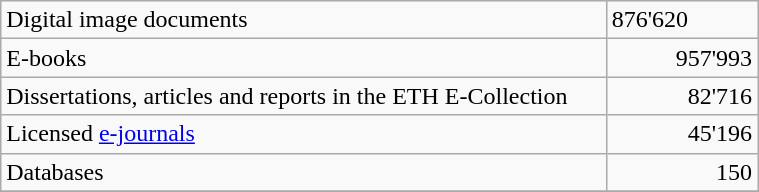<table class="wikitable" style="width:40%">
<tr>
<td style="width:80%">Digital image documents</td>
<td style="width:20%" style="text-align:right">876'620</td>
</tr>
<tr>
<td>E-books</td>
<td style="text-align:right">957'993</td>
</tr>
<tr>
<td>Dissertations, articles and reports in the ETH E-Collection</td>
<td style="text-align:right">82'716</td>
</tr>
<tr>
<td>Licensed <a href='#'>e-journals</a></td>
<td style="text-align:right">45'196</td>
</tr>
<tr>
<td>Databases</td>
<td style="text-align:right">150</td>
</tr>
<tr>
</tr>
</table>
